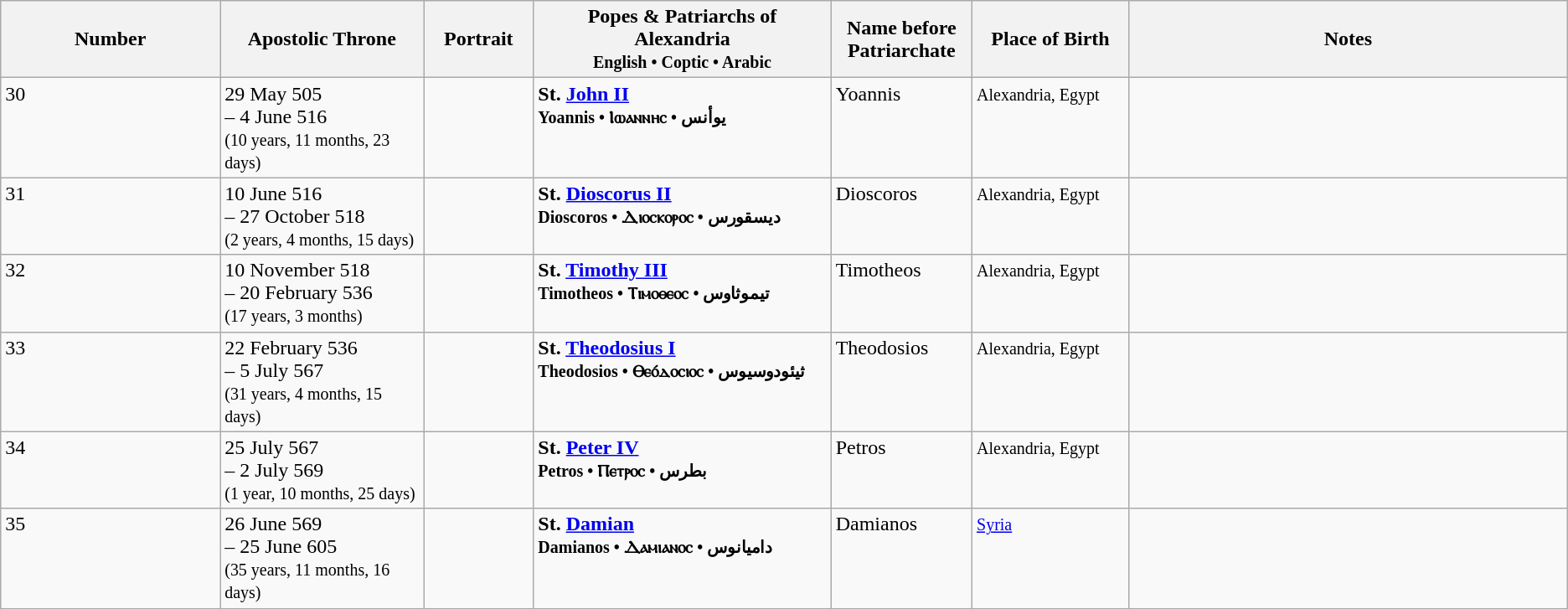<table class="wikitable">
<tr>
<th>Number</th>
<th style="width:13%;">Apostolic Throne</th>
<th style="width:7%;">Portrait</th>
<th style="width:19%;">Popes & Patriarchs of Alexandria<br><small>English • Coptic • Arabic</small></th>
<th style="width:9%;">Name before Patriarchate</th>
<th style="width:10%;">Place of Birth</th>
<th style="width:28%;">Notes</th>
</tr>
<tr valign="top">
<td>30</td>
<td>29 May 505<br>– 4 June 516<br><small>(10 years, 11 months, 23 days)</small></td>
<td></td>
<td><strong>St. <a href='#'>John II</a></strong><br><small><strong>Yoannis • Ⲓⲱⲁⲛⲛⲏⲥ • يوأنس</strong></small></td>
<td>Yoannis</td>
<td><small>Alexandria, Egypt</small></td>
<td><small></small></td>
</tr>
<tr valign="top">
<td>31</td>
<td>10 June 516<br>– 27 October 518<br><small>(2 years, 4 months, 15 days)</small></td>
<td></td>
<td><strong>St. <a href='#'>Dioscorus II</a></strong><br><small><strong>Dioscoros • Ⲇⲓⲟⲥⲕⲟⲣⲟⲥ • ديسقورس</strong></small></td>
<td>Dioscoros</td>
<td><small>Alexandria, Egypt</small></td>
<td><small></small></td>
</tr>
<tr valign="top">
<td>32</td>
<td>10 November 518<br>– 20 February 536<br><small>(17 years, 3 months)</small></td>
<td></td>
<td><strong>St. <a href='#'>Timothy III</a></strong><br><small><strong>Timotheos • Ⲧⲓⲙⲟⲑⲉⲟⲥ • تيموثاوس</strong></small></td>
<td>Timotheos</td>
<td><small>Alexandria, Egypt</small></td>
<td><small></small></td>
</tr>
<tr valign="top">
<td>33</td>
<td>22 February 536<br>– 5 July 567<br><small>(31 years, 4 months, 15 days)</small></td>
<td></td>
<td><strong>St. <a href='#'>Theodosius I</a></strong><br><small><strong>Theodosios • Ⲑⲉⲟ́ⲇⲟⲥⲓⲟⲥ • ثيئودوسيوس</strong></small></td>
<td>Theodosios</td>
<td><small>Alexandria, Egypt</small></td>
<td><small></small></td>
</tr>
<tr valign="top">
<td>34</td>
<td>25 July 567<br>– 2 July 569<br><small>(1 year, 10 months, 25 days)</small></td>
<td></td>
<td><strong>St. <a href='#'>Peter IV</a></strong><br><small><strong>Petros • Ⲡⲉⲧⲣⲟⲥ • بطرس</strong><br></small></td>
<td>Petros</td>
<td><small>Alexandria, Egypt</small></td>
<td><small></small></td>
</tr>
<tr valign="top">
<td>35</td>
<td>26 June 569<br>– 25 June 605<br><small>(35 years, 11 months, 16 days)</small></td>
<td></td>
<td><strong>St. <a href='#'>Damian</a></strong><br><small><strong>Damianos • Ⲇⲁⲙⲓⲁⲛⲟⲥ • داميانوس</strong></small></td>
<td>Damianos</td>
<td><small><a href='#'>Syria</a></small></td>
<td><small></small></td>
</tr>
<tr valign="top">
</tr>
</table>
